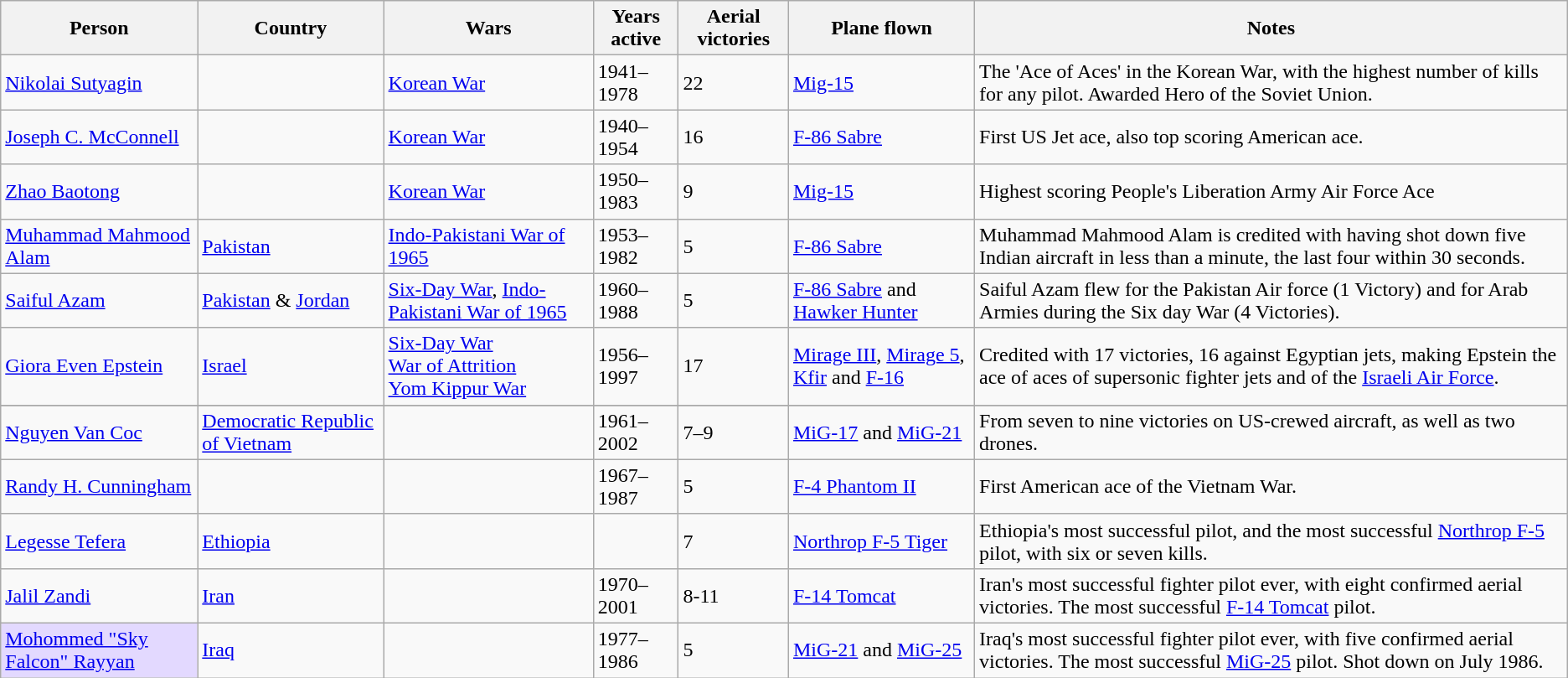<table class="wikitable">
<tr>
<th>Person</th>
<th>Country</th>
<th>Wars</th>
<th>Years active</th>
<th>Aerial victories</th>
<th>Plane flown</th>
<th>Notes</th>
</tr>
<tr>
<td><a href='#'>Nikolai Sutyagin</a></td>
<td></td>
<td><a href='#'>Korean War</a></td>
<td>1941–1978</td>
<td>22</td>
<td><a href='#'>Mig-15</a></td>
<td>The 'Ace of Aces' in the Korean War, with the highest number of kills for any pilot. Awarded Hero of the Soviet Union.</td>
</tr>
<tr>
<td><a href='#'>Joseph C. McConnell</a></td>
<td></td>
<td><a href='#'>Korean War</a></td>
<td>1940–1954</td>
<td>16</td>
<td><a href='#'>F-86 Sabre</a></td>
<td>First US Jet ace, also top scoring American ace.</td>
</tr>
<tr>
<td><a href='#'>Zhao Baotong</a></td>
<td></td>
<td><a href='#'>Korean War</a></td>
<td>1950–1983</td>
<td>9</td>
<td><a href='#'>Mig-15</a></td>
<td>Highest scoring People's Liberation Army Air Force Ace</td>
</tr>
<tr>
<td><a href='#'>Muhammad Mahmood Alam</a></td>
<td> <a href='#'>Pakistan</a></td>
<td><a href='#'>Indo-Pakistani War of 1965</a></td>
<td>1953–1982</td>
<td>5</td>
<td><a href='#'>F-86 Sabre</a></td>
<td>Muhammad Mahmood Alam is credited with having shot down five Indian aircraft in less than a minute, the last four within 30 seconds.</td>
</tr>
<tr>
<td><a href='#'>Saiful Azam</a></td>
<td> <a href='#'>Pakistan</a> &  <a href='#'>Jordan</a></td>
<td><a href='#'>Six-Day War</a>, <a href='#'>Indo-Pakistani War of 1965</a></td>
<td>1960–1988</td>
<td>5</td>
<td><a href='#'>F-86 Sabre</a> and <a href='#'>Hawker Hunter</a></td>
<td>Saiful Azam flew for the Pakistan Air force (1 Victory) and for Arab Armies during the Six day War (4 Victories).</td>
</tr>
<tr>
<td><a href='#'>Giora Even Epstein</a></td>
<td> <a href='#'>Israel</a></td>
<td><a href='#'>Six-Day War</a><br><a href='#'>War of Attrition</a><br><a href='#'>Yom Kippur War</a></td>
<td>1956–1997</td>
<td>17</td>
<td><a href='#'>Mirage III</a>, <a href='#'>Mirage 5</a>, <a href='#'>Kfir</a> and <a href='#'>F-16</a></td>
<td>Credited with 17 victories, 16 against Egyptian jets, making Epstein the ace of aces of supersonic fighter jets and of the <a href='#'>Israeli Air Force</a>.</td>
</tr>
<tr>
</tr>
<tr>
<td><a href='#'>Nguyen Van Coc</a></td>
<td> <a href='#'>Democratic Republic of Vietnam</a></td>
<td></td>
<td>1961–2002</td>
<td>7–9</td>
<td><a href='#'>MiG-17</a> and <a href='#'>MiG-21</a></td>
<td>From seven to nine victories on US-crewed aircraft, as well as two drones.</td>
</tr>
<tr>
<td><a href='#'>Randy H. Cunningham</a></td>
<td></td>
<td></td>
<td>1967–1987</td>
<td>5</td>
<td><a href='#'>F-4 Phantom II</a></td>
<td>First American ace of the Vietnam War.</td>
</tr>
<tr>
<td><a href='#'>Legesse Tefera</a></td>
<td> <a href='#'>Ethiopia</a></td>
<td></td>
<td></td>
<td>7</td>
<td><a href='#'>Northrop F-5 Tiger</a></td>
<td>Ethiopia's most successful pilot, and the most successful <a href='#'>Northrop F-5</a> pilot, with six or seven kills.</td>
</tr>
<tr>
<td><a href='#'>Jalil Zandi</a></td>
<td> <a href='#'>Iran</a></td>
<td></td>
<td>1970–2001</td>
<td>8-11</td>
<td><a href='#'>F-14 Tomcat</a></td>
<td>Iran's most successful fighter pilot ever, with eight confirmed aerial victories. The most successful <a href='#'>F-14 Tomcat</a> pilot.</td>
</tr>
<tr>
<td style="background:#e3d9ff;"><a href='#'>Mohommed "Sky Falcon" Rayyan</a></td>
<td> <a href='#'>Iraq</a></td>
<td></td>
<td>1977–1986</td>
<td>5</td>
<td><a href='#'>MiG-21</a> and <a href='#'>MiG-25</a></td>
<td>Iraq's most successful fighter pilot ever, with five confirmed aerial victories. The most successful <a href='#'>MiG-25</a> pilot. Shot down on July 1986.</td>
</tr>
</table>
